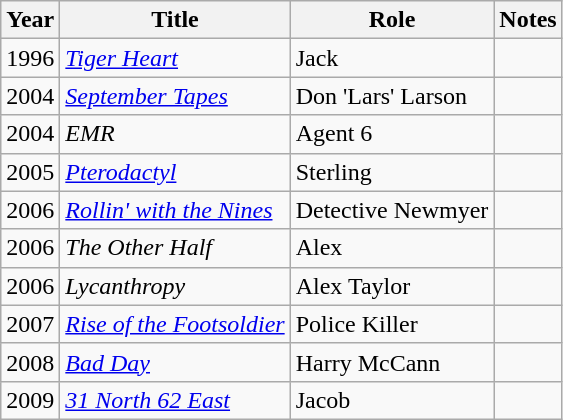<table class="wikitable sortable">
<tr>
<th>Year</th>
<th>Title</th>
<th>Role</th>
<th>Notes</th>
</tr>
<tr>
<td>1996</td>
<td><em><a href='#'>Tiger Heart</a></em></td>
<td>Jack</td>
<td></td>
</tr>
<tr>
<td>2004</td>
<td><em><a href='#'>September Tapes</a></em></td>
<td>Don 'Lars' Larson</td>
<td></td>
</tr>
<tr>
<td>2004</td>
<td><em>EMR</em></td>
<td>Agent 6</td>
<td></td>
</tr>
<tr>
<td>2005</td>
<td><a href='#'><em>Pterodactyl</em></a></td>
<td>Sterling</td>
<td></td>
</tr>
<tr>
<td>2006</td>
<td><em><a href='#'>Rollin' with the Nines</a></em></td>
<td>Detective Newmyer</td>
<td></td>
</tr>
<tr>
<td>2006</td>
<td><em>The Other Half</em></td>
<td>Alex</td>
<td></td>
</tr>
<tr>
<td>2006</td>
<td><em>Lycanthropy</em></td>
<td>Alex Taylor</td>
<td></td>
</tr>
<tr>
<td>2007</td>
<td><em><a href='#'>Rise of the Footsoldier</a></em></td>
<td>Police Killer</td>
<td></td>
</tr>
<tr>
<td>2008</td>
<td><a href='#'><em>Bad Day</em></a></td>
<td>Harry McCann</td>
<td></td>
</tr>
<tr>
<td>2009</td>
<td><em><a href='#'>31 North 62 East</a></em></td>
<td>Jacob</td>
<td></td>
</tr>
</table>
